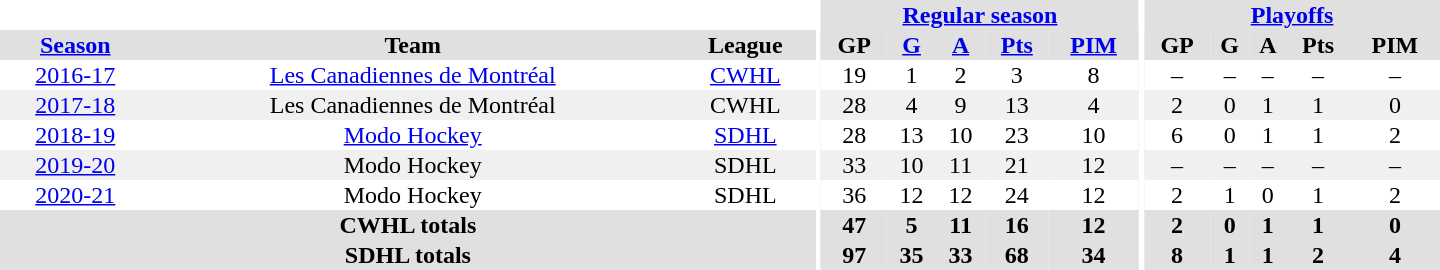<table border="0" cellpadding="1" cellspacing="0" style="text-align:center; width:60em">
<tr bgcolor="#e0e0e0">
<th colspan="3" bgcolor="#ffffff"></th>
<th rowspan="99" bgcolor="#ffffff"></th>
<th colspan="5"><a href='#'>Regular season</a></th>
<th rowspan="99" bgcolor="#ffffff"></th>
<th colspan="5"><a href='#'>Playoffs</a></th>
</tr>
<tr bgcolor="#e0e0e0">
<th><a href='#'>Season</a></th>
<th>Team</th>
<th>League</th>
<th>GP</th>
<th><a href='#'>G</a></th>
<th><a href='#'>A</a></th>
<th><a href='#'>Pts</a></th>
<th><a href='#'>PIM</a></th>
<th>GP</th>
<th>G</th>
<th>A</th>
<th>Pts</th>
<th>PIM</th>
</tr>
<tr>
<td><a href='#'>2016-17</a></td>
<td><a href='#'>Les Canadiennes de Montréal</a></td>
<td><a href='#'>CWHL</a></td>
<td>19</td>
<td>1</td>
<td>2</td>
<td>3</td>
<td>8</td>
<td>–</td>
<td>–</td>
<td>–</td>
<td>–</td>
<td>–</td>
</tr>
<tr bgcolor="#f0f0f0">
<td><a href='#'>2017-18</a></td>
<td>Les Canadiennes de Montréal</td>
<td>CWHL</td>
<td>28</td>
<td>4</td>
<td>9</td>
<td>13</td>
<td>4</td>
<td>2</td>
<td>0</td>
<td>1</td>
<td>1</td>
<td>0</td>
</tr>
<tr>
<td><a href='#'>2018-19</a></td>
<td><a href='#'>Modo Hockey</a></td>
<td><a href='#'>SDHL</a></td>
<td>28</td>
<td>13</td>
<td>10</td>
<td>23</td>
<td>10</td>
<td>6</td>
<td>0</td>
<td>1</td>
<td>1</td>
<td>2</td>
</tr>
<tr bgcolor="#f0f0f0">
<td><a href='#'>2019-20</a></td>
<td>Modo Hockey</td>
<td>SDHL</td>
<td>33</td>
<td>10</td>
<td>11</td>
<td>21</td>
<td>12</td>
<td>–</td>
<td>–</td>
<td>–</td>
<td>–</td>
<td>–</td>
</tr>
<tr>
<td><a href='#'>2020-21</a></td>
<td>Modo Hockey</td>
<td>SDHL</td>
<td>36</td>
<td>12</td>
<td>12</td>
<td>24</td>
<td>12</td>
<td>2</td>
<td>1</td>
<td>0</td>
<td>1</td>
<td>2</td>
</tr>
<tr bgcolor="#e0e0e0">
<th colspan="3">CWHL totals</th>
<th>47</th>
<th>5</th>
<th>11</th>
<th>16</th>
<th>12</th>
<th>2</th>
<th>0</th>
<th>1</th>
<th>1</th>
<th>0</th>
</tr>
<tr bgcolor="#e0e0e0">
<th colspan="3">SDHL totals</th>
<th>97</th>
<th>35</th>
<th>33</th>
<th>68</th>
<th>34</th>
<th>8</th>
<th>1</th>
<th>1</th>
<th>2</th>
<th>4</th>
</tr>
</table>
